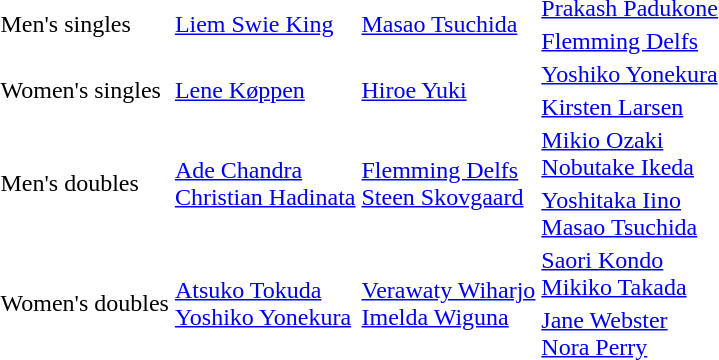<table>
<tr>
<td rowspan=2>Men's singles</td>
<td rowspan=2> <a href='#'>Liem Swie King</a></td>
<td rowspan=2> <a href='#'>Masao Tsuchida</a></td>
<td> <a href='#'>Prakash Padukone</a></td>
</tr>
<tr>
<td> <a href='#'>Flemming Delfs</a></td>
</tr>
<tr>
<td rowspan=2>Women's singles</td>
<td rowspan=2> <a href='#'>Lene Køppen</a></td>
<td rowspan=2> <a href='#'>Hiroe Yuki</a></td>
<td> <a href='#'>Yoshiko Yonekura</a></td>
</tr>
<tr>
<td> <a href='#'>Kirsten Larsen</a></td>
</tr>
<tr>
<td rowspan=2>Men's doubles</td>
<td rowspan=2> <a href='#'>Ade Chandra</a> <br>  <a href='#'>Christian Hadinata</a></td>
<td rowspan=2> <a href='#'>Flemming Delfs</a> <br>  <a href='#'>Steen Skovgaard</a></td>
<td> <a href='#'>Mikio Ozaki</a> <br>  <a href='#'>Nobutake Ikeda</a></td>
</tr>
<tr>
<td> <a href='#'>Yoshitaka Iino</a> <br>  <a href='#'>Masao Tsuchida</a></td>
</tr>
<tr>
<td rowspan=2>Women's doubles</td>
<td rowspan=2> <a href='#'>Atsuko Tokuda</a> <br>  <a href='#'>Yoshiko Yonekura</a></td>
<td rowspan=2> <a href='#'>Verawaty Wiharjo</a> <br>  <a href='#'>Imelda Wiguna</a></td>
<td> <a href='#'>Saori Kondo</a> <br>  <a href='#'>Mikiko Takada</a></td>
</tr>
<tr>
<td> <a href='#'>Jane Webster</a> <br>  <a href='#'>Nora Perry</a></td>
</tr>
</table>
